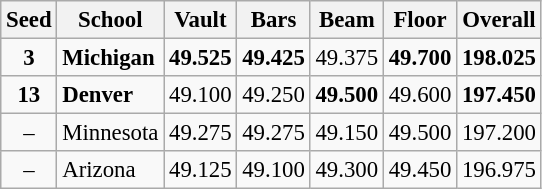<table class="wikitable" style="white-space:nowrap; font-size:95%; text-align:center">
<tr>
<th>Seed</th>
<th>School</th>
<th>Vault</th>
<th>Bars</th>
<th>Beam</th>
<th>Floor</th>
<th>Overall</th>
</tr>
<tr>
<td><strong>3</strong></td>
<td align=left><strong>Michigan</strong></td>
<td><strong> 49.525 </strong></td>
<td><strong> 49.425 </strong></td>
<td>49.375</td>
<td><strong> 49.700 </strong></td>
<td><strong> 198.025</strong></td>
</tr>
<tr>
<td><strong>13</strong></td>
<td align=left><strong>Denver</strong></td>
<td>49.100</td>
<td>49.250</td>
<td><strong> 49.500 </strong></td>
<td>49.600</td>
<td><strong>197.450 </strong></td>
</tr>
<tr>
<td>–</td>
<td align=left>Minnesota</td>
<td>49.275</td>
<td>49.275</td>
<td>49.150</td>
<td>49.500</td>
<td>197.200</td>
</tr>
<tr>
<td>–</td>
<td align=left>Arizona</td>
<td>49.125</td>
<td>49.100</td>
<td>49.300</td>
<td>49.450</td>
<td>196.975</td>
</tr>
</table>
